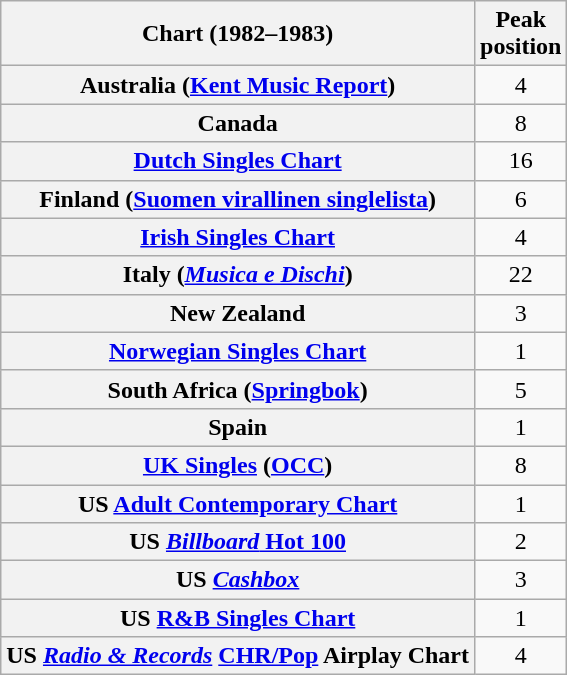<table class="wikitable sortable plainrowheaders" style="text-align:center">
<tr>
<th scope="col">Chart (1982–1983)</th>
<th scope="col">Peak<br>position</th>
</tr>
<tr>
<th scope="row">Australia (<a href='#'>Kent Music Report</a>)</th>
<td>4</td>
</tr>
<tr>
<th scope="row">Canada</th>
<td>8</td>
</tr>
<tr>
<th scope="row"><a href='#'>Dutch Singles Chart</a></th>
<td>16</td>
</tr>
<tr>
<th scope="row">Finland (<a href='#'>Suomen virallinen singlelista</a>)</th>
<td>6</td>
</tr>
<tr>
<th scope="row"><a href='#'>Irish Singles Chart</a></th>
<td>4</td>
</tr>
<tr>
<th scope="row">Italy (<em><a href='#'>Musica e Dischi</a></em>)</th>
<td>22</td>
</tr>
<tr>
<th scope="row">New Zealand</th>
<td>3</td>
</tr>
<tr>
<th scope="row"><a href='#'>Norwegian Singles Chart</a></th>
<td>1</td>
</tr>
<tr>
<th scope="row">South Africa (<a href='#'>Springbok</a>)</th>
<td>5</td>
</tr>
<tr>
<th scope="row">Spain</th>
<td>1</td>
</tr>
<tr>
<th scope="row"><a href='#'>UK Singles</a> (<a href='#'>OCC</a>)</th>
<td>8</td>
</tr>
<tr>
<th scope="row">US <a href='#'>Adult Contemporary Chart</a></th>
<td>1</td>
</tr>
<tr>
<th scope="row">US <a href='#'><em>Billboard</em> Hot 100</a></th>
<td>2</td>
</tr>
<tr>
<th scope="row">US <em><a href='#'>Cashbox</a></em></th>
<td>3</td>
</tr>
<tr>
<th scope="row">US <a href='#'>R&B Singles Chart</a></th>
<td>1</td>
</tr>
<tr>
<th scope="row">US <em><a href='#'>Radio & Records</a></em> <a href='#'>CHR/Pop</a> Airplay Chart</th>
<td>4</td>
</tr>
</table>
